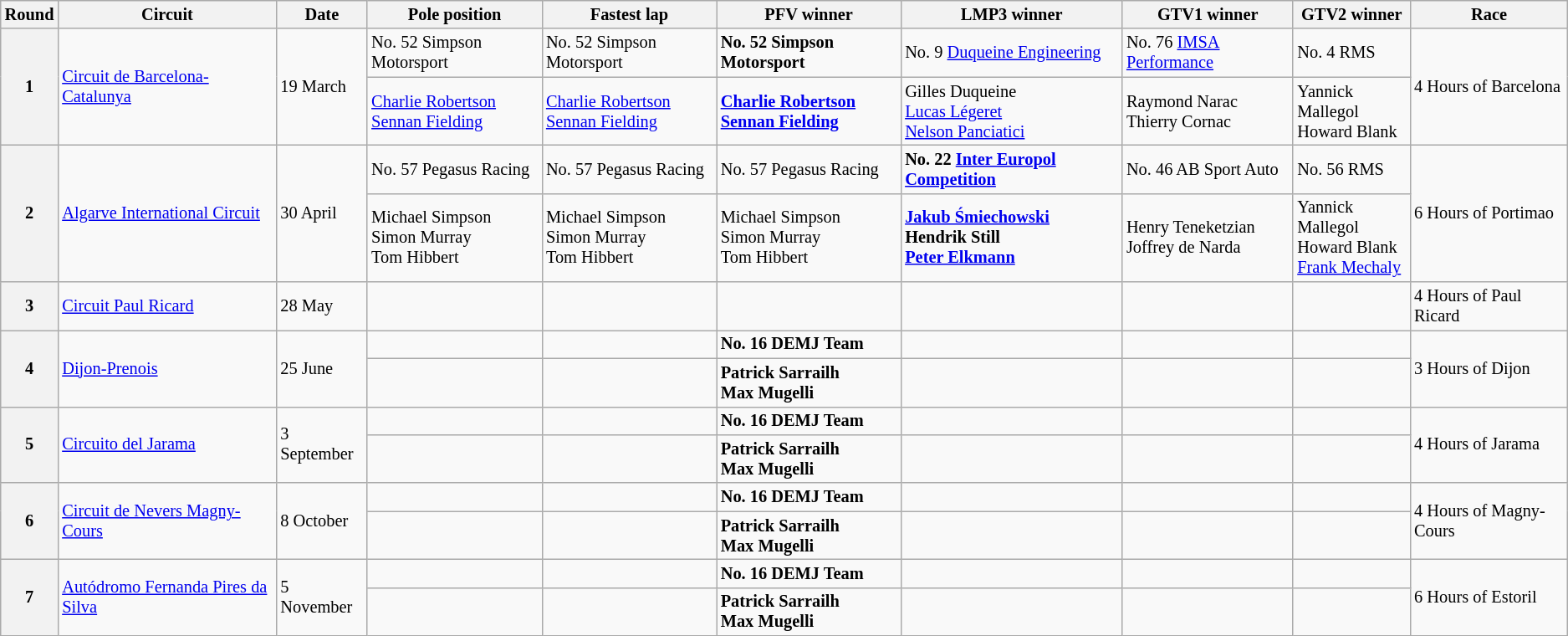<table class="wikitable" style="font-size: 85%;">
<tr>
<th>Round</th>
<th>Circuit</th>
<th>Date</th>
<th>Pole position</th>
<th>Fastest lap</th>
<th>PFV winner</th>
<th>LMP3 winner</th>
<th>GTV1 winner</th>
<th>GTV2 winner</th>
<th>Race</th>
</tr>
<tr>
<th rowspan=2>1</th>
<td rowspan=2> <a href='#'>Circuit de Barcelona-Catalunya</a></td>
<td rowspan=2>19 March</td>
<td>No. 52 Simpson Motorsport</td>
<td>No. 52 Simpson Motorsport</td>
<td><strong>No. 52 Simpson Motorsport</strong></td>
<td>No. 9 <a href='#'>Duqueine Engineering</a></td>
<td>No. 76 <a href='#'>IMSA Performance</a></td>
<td>No. 4 RMS</td>
<td rowspan=2>4 Hours of Barcelona</td>
</tr>
<tr>
<td> <a href='#'>Charlie Robertson</a> <br> <a href='#'>Sennan Fielding</a></td>
<td> <a href='#'>Charlie Robertson</a> <br> <a href='#'>Sennan Fielding</a></td>
<td> <strong><a href='#'>Charlie Robertson</a> <br> <a href='#'>Sennan Fielding</a></strong></td>
<td> Gilles Duqueine <br> <a href='#'>Lucas Légeret</a><br> <a href='#'>Nelson Panciatici</a></td>
<td> Raymond Narac <br> Thierry Cornac</td>
<td> Yannick Mallegol <br> Howard Blank</td>
</tr>
<tr>
<th rowspan=2>2</th>
<td rowspan=2> <a href='#'>Algarve International Circuit</a></td>
<td rowspan=2>30 April</td>
<td>No. 57 Pegasus Racing</td>
<td>No. 57 Pegasus Racing</td>
<td>No. 57 Pegasus Racing</td>
<td><strong>No. 22  <a href='#'>Inter Europol Competition</a></strong></td>
<td>No. 46 AB Sport Auto</td>
<td>No. 56 RMS</td>
<td rowspan=2>6 Hours of Portimao</td>
</tr>
<tr>
<td> Michael Simpson <br> Simon Murray <br> Tom Hibbert</td>
<td> Michael Simpson <br> Simon Murray <br> Tom Hibbert</td>
<td> Michael Simpson <br> Simon Murray <br> Tom Hibbert</td>
<td><strong> <a href='#'>Jakub Śmiechowski</a><br> Hendrik Still <br> <a href='#'>Peter Elkmann</a></strong></td>
<td> Henry Teneketzian <br> Joffrey de Narda</td>
<td> Yannick Mallegol <br> Howard Blank<br> <a href='#'>Frank Mechaly</a></td>
</tr>
<tr>
<th>3</th>
<td> <a href='#'>Circuit Paul Ricard</a></td>
<td>28 May</td>
<td></td>
<td></td>
<td></td>
<td></td>
<td></td>
<td></td>
<td>4 Hours of Paul Ricard</td>
</tr>
<tr>
<th rowspan=2>4</th>
<td rowspan=2> <a href='#'>Dijon-Prenois</a></td>
<td rowspan=2>25 June</td>
<td></td>
<td></td>
<td><strong>No. 16 DEMJ Team</strong></td>
<td></td>
<td></td>
<td></td>
<td rowspan=2>3 Hours of Dijon</td>
</tr>
<tr>
<td></td>
<td></td>
<td><strong> Patrick Sarrailh <br> Max Mugelli</strong></td>
<td></td>
<td></td>
<td></td>
</tr>
<tr>
<th rowspan=2>5</th>
<td rowspan=2> <a href='#'>Circuito del Jarama</a></td>
<td rowspan=2>3 September</td>
<td></td>
<td></td>
<td><strong>No. 16 DEMJ Team</strong></td>
<td></td>
<td></td>
<td></td>
<td rowspan=2>4 Hours of Jarama</td>
</tr>
<tr>
<td></td>
<td></td>
<td><strong> Patrick Sarrailh <br> Max Mugelli</strong></td>
<td></td>
<td></td>
<td></td>
</tr>
<tr>
<th rowspan=2>6</th>
<td rowspan=2> <a href='#'>Circuit de Nevers Magny-Cours</a></td>
<td rowspan=2>8 October</td>
<td></td>
<td></td>
<td><strong>No. 16 DEMJ Team</strong></td>
<td></td>
<td></td>
<td></td>
<td rowspan=2>4 Hours of Magny-Cours</td>
</tr>
<tr>
<td></td>
<td></td>
<td> <strong>Patrick Sarrailh <br> Max Mugelli</strong></td>
<td></td>
<td></td>
<td></td>
</tr>
<tr>
<th rowspan=2>7</th>
<td rowspan=2> <a href='#'>Autódromo Fernanda Pires da Silva</a></td>
<td rowspan=2>5 November</td>
<td></td>
<td></td>
<td><strong>No. 16 DEMJ Team</strong></td>
<td></td>
<td></td>
<td></td>
<td rowspan=2>6 Hours of Estoril</td>
</tr>
<tr>
<td></td>
<td></td>
<td> <strong>Patrick Sarrailh <br> Max Mugelli</strong></td>
<td></td>
<td></td>
<td></td>
</tr>
</table>
